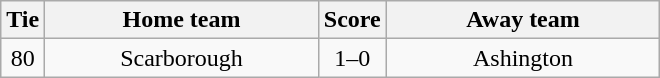<table class="wikitable" style="text-align:center;">
<tr>
<th width=20>Tie</th>
<th width=175>Home team</th>
<th width=20>Score</th>
<th width=175>Away team</th>
</tr>
<tr>
<td>80</td>
<td>Scarborough</td>
<td>1–0</td>
<td>Ashington</td>
</tr>
</table>
